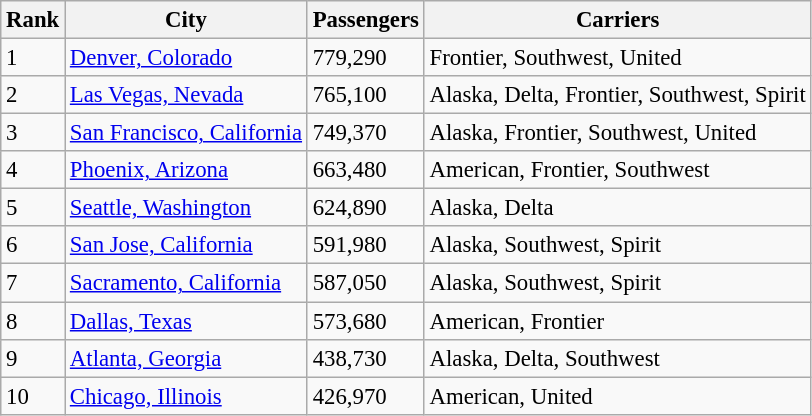<table class="wikitable sortable" style="font-size: 95%">
<tr>
<th>Rank</th>
<th>City</th>
<th>Passengers</th>
<th>Carriers</th>
</tr>
<tr>
<td>1</td>
<td><a href='#'>Denver, Colorado</a></td>
<td>779,290</td>
<td>Frontier, Southwest, United</td>
</tr>
<tr>
<td>2</td>
<td><a href='#'>Las Vegas, Nevada</a></td>
<td>765,100</td>
<td>Alaska, Delta, Frontier, Southwest, Spirit</td>
</tr>
<tr>
<td>3</td>
<td><a href='#'>San Francisco, California</a></td>
<td>749,370</td>
<td>Alaska, Frontier, Southwest, United</td>
</tr>
<tr>
<td>4</td>
<td><a href='#'>Phoenix, Arizona</a></td>
<td>663,480</td>
<td>American, Frontier, Southwest</td>
</tr>
<tr>
<td>5</td>
<td><a href='#'>Seattle, Washington</a></td>
<td>624,890</td>
<td>Alaska, Delta</td>
</tr>
<tr>
<td>6</td>
<td><a href='#'>San Jose, California</a></td>
<td>591,980</td>
<td>Alaska, Southwest, Spirit</td>
</tr>
<tr>
<td>7</td>
<td><a href='#'>Sacramento, California</a></td>
<td>587,050</td>
<td>Alaska, Southwest, Spirit</td>
</tr>
<tr>
<td>8</td>
<td><a href='#'>Dallas, Texas</a></td>
<td>573,680</td>
<td>American, Frontier</td>
</tr>
<tr>
<td>9</td>
<td><a href='#'>Atlanta, Georgia</a></td>
<td>438,730</td>
<td>Alaska, Delta, Southwest</td>
</tr>
<tr>
<td>10</td>
<td><a href='#'>Chicago, Illinois</a></td>
<td>426,970</td>
<td>American, United</td>
</tr>
</table>
